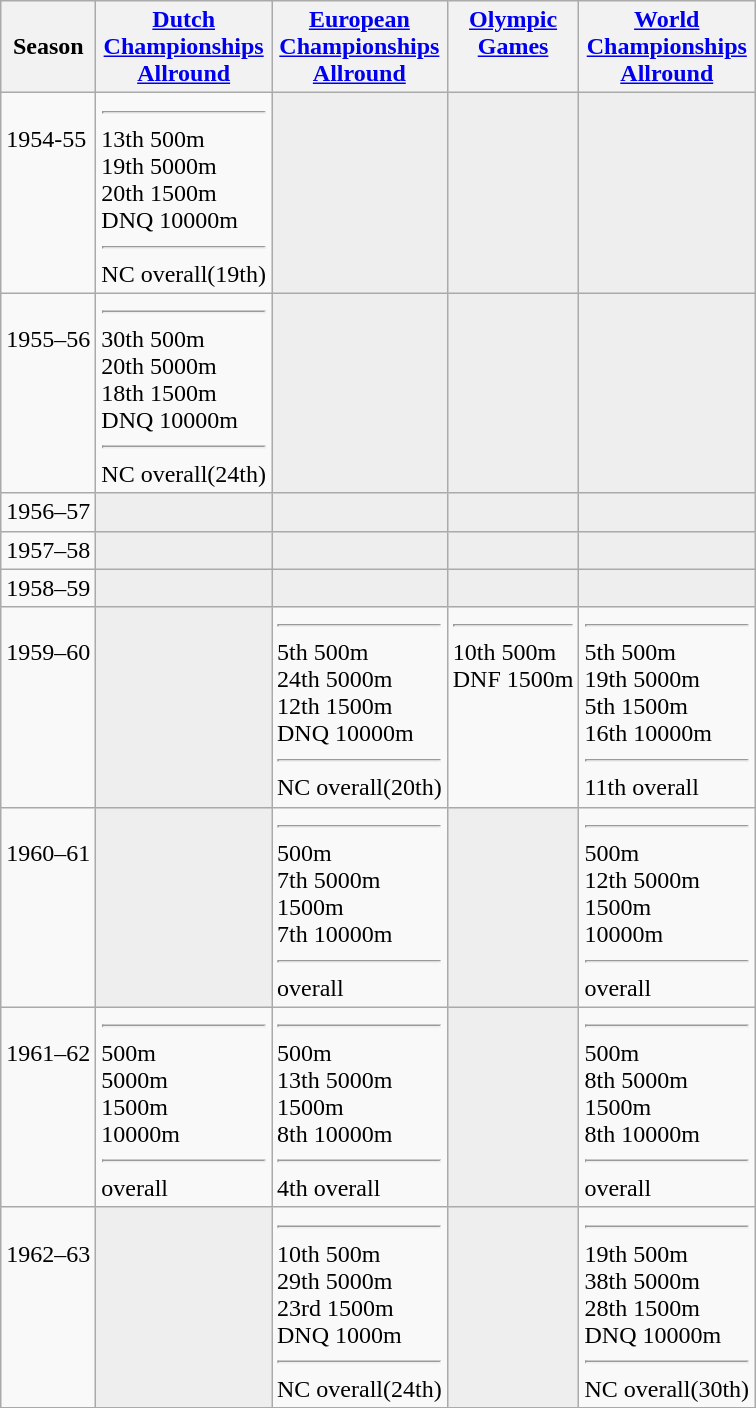<table class="wikitable">
<tr style="vertical-align: top;">
<th><br> Season</th>
<th><a href='#'>Dutch <br> Championships <br> Allround</a></th>
<th><a href='#'>European <br> Championships <br> Allround</a></th>
<th><a href='#'>Olympic <br> Games</a></th>
<th><a href='#'>World <br> Championships <br> Allround</a></th>
</tr>
<tr style="vertical-align: top;">
<td><br> 1954-55</td>
<td> <hr> 13th 500m <br> 19th 5000m <br> 20th 1500m <br> DNQ 10000m <hr> NC overall(19th)</td>
<td bgcolor=#EEEEEE></td>
<td bgcolor=#EEEEEE></td>
<td bgcolor=#EEEEEE></td>
</tr>
<tr style="vertical-align: top;">
<td><br> 1955–56</td>
<td> <hr> 30th 500m <br> 20th 5000m <br> 18th 1500m <br> DNQ 10000m <hr> NC overall(24th)</td>
<td bgcolor=#EEEEEE></td>
<td bgcolor=#EEEEEE></td>
<td bgcolor=#EEEEEE></td>
</tr>
<tr style="vertical-align: top;">
<td>1956–57</td>
<td bgcolor=#EEEEEE></td>
<td bgcolor=#EEEEEE></td>
<td bgcolor=#EEEEEE></td>
<td bgcolor=#EEEEEE></td>
</tr>
<tr style="vertical-align: top;">
<td>1957–58</td>
<td bgcolor=#EEEEEE></td>
<td bgcolor=#EEEEEE></td>
<td bgcolor=#EEEEEE></td>
<td bgcolor=#EEEEEE></td>
</tr>
<tr style="vertical-align: top;">
<td>1958–59</td>
<td bgcolor=#EEEEEE></td>
<td bgcolor=#EEEEEE></td>
<td bgcolor=#EEEEEE></td>
<td bgcolor=#EEEEEE></td>
</tr>
<tr style="vertical-align: top;">
<td><br> 1959–60</td>
<td bgcolor=#EEEEEE></td>
<td> <hr> 5th 500m <br> 24th 5000m <br> 12th 1500m <br> DNQ 10000m <hr> NC overall(20th)</td>
<td> <hr> 10th 500m <br> DNF 1500m</td>
<td> <hr> 5th 500m <br> 19th 5000m <br> 5th 1500m <br> 16th 10000m <hr> 11th overall</td>
</tr>
<tr style="vertical-align: top;">
<td><br> 1960–61</td>
<td bgcolor=#EEEEEE></td>
<td> <hr>  500m <br> 7th 5000m <br>  1500m <br> 7th 10000m <hr>  overall</td>
<td bgcolor=#EEEEEE></td>
<td> <hr>  500m <br> 12th 5000m <br>  1500m <br>  10000m <hr>  overall</td>
</tr>
<tr style="vertical-align: top;">
<td><br> 1961–62</td>
<td> <hr>  500m <br>  5000m <br>  1500m <br>  10000m <hr>  overall</td>
<td> <hr>  500m <br> 13th 5000m <br>  1500m <br> 8th 10000m <hr> 4th overall</td>
<td bgcolor=#EEEEEE></td>
<td> <hr>  500m <br> 8th 5000m <br>  1500m <br> 8th 10000m <hr>  overall</td>
</tr>
<tr style="vertical-align: top;">
<td><br> 1962–63</td>
<td bgcolor=#EEEEEE></td>
<td> <hr> 10th 500m <br> 29th 5000m <br> 23rd 1500m <br> DNQ 1000m <hr> NC overall(24th)</td>
<td bgcolor=#EEEEEE></td>
<td> <hr> 19th 500m <br> 38th 5000m <br> 28th 1500m <br> DNQ 10000m <hr> NC overall(30th)</td>
</tr>
</table>
